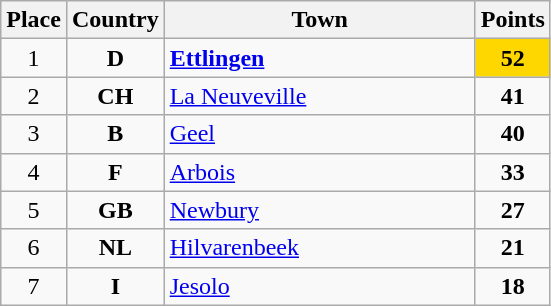<table class="wikitable">
<tr>
<th width="25">Place</th>
<th width="25">Country</th>
<th width="200">Town</th>
<th width="25">Points</th>
</tr>
<tr>
<td align="center">1</td>
<td align="center"><strong>D</strong></td>
<td align="left"><strong><a href='#'>Ettlingen</a></strong></td>
<td align="center"; style="background-color:gold;"><strong>52</strong></td>
</tr>
<tr>
<td align="center">2</td>
<td align="center"><strong>CH</strong></td>
<td align="left"><a href='#'>La Neuveville</a></td>
<td align="center"><strong>41</strong></td>
</tr>
<tr>
<td align="center">3</td>
<td align="center"><strong>B</strong></td>
<td align="left"><a href='#'>Geel</a></td>
<td align="center"><strong>40</strong></td>
</tr>
<tr>
<td align="center">4</td>
<td align="center"><strong>F</strong></td>
<td align="left"><a href='#'>Arbois</a></td>
<td align="center"><strong>33</strong></td>
</tr>
<tr>
<td align="center">5</td>
<td align="center"><strong>GB</strong></td>
<td align="left"><a href='#'>Newbury</a></td>
<td align="center"><strong>27</strong></td>
</tr>
<tr>
<td align="center">6</td>
<td align="center"><strong>NL</strong></td>
<td align="left"><a href='#'>Hilvarenbeek</a></td>
<td align="center"><strong>21</strong></td>
</tr>
<tr>
<td align="center">7</td>
<td align="center"><strong>I</strong></td>
<td align="left"><a href='#'>Jesolo</a></td>
<td align="center"><strong>18</strong></td>
</tr>
</table>
